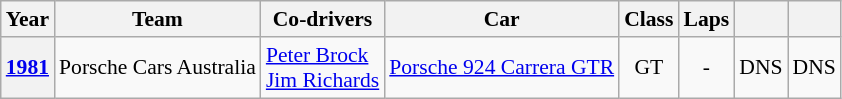<table class="wikitable" style="text-align:center; font-size:90%">
<tr>
<th>Year</th>
<th>Team</th>
<th>Co-drivers</th>
<th>Car</th>
<th>Class</th>
<th>Laps</th>
<th></th>
<th></th>
</tr>
<tr>
<th><a href='#'>1981</a></th>
<td align="left"> Porsche Cars Australia</td>
<td align="left"> <a href='#'>Peter Brock</a><br> <a href='#'>Jim Richards</a></td>
<td align="left"><a href='#'>Porsche 924 Carrera GTR</a></td>
<td>GT</td>
<td>-</td>
<td>DNS</td>
<td>DNS</td>
</tr>
</table>
